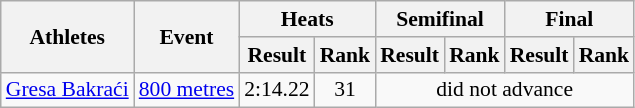<table class="wikitable" border="1" style="font-size:90%">
<tr>
<th rowspan="2">Athletes</th>
<th rowspan="2">Event</th>
<th colspan="2">Heats</th>
<th colspan="2">Semifinal</th>
<th colspan="2">Final</th>
</tr>
<tr>
<th>Result</th>
<th>Rank</th>
<th>Result</th>
<th>Rank</th>
<th>Result</th>
<th>Rank</th>
</tr>
<tr>
<td><a href='#'>Gresa Bakraći</a></td>
<td><a href='#'>800 metres</a></td>
<td align=center>2:14.22</td>
<td align=center>31</td>
<td align=center colspan=4>did not advance</td>
</tr>
</table>
